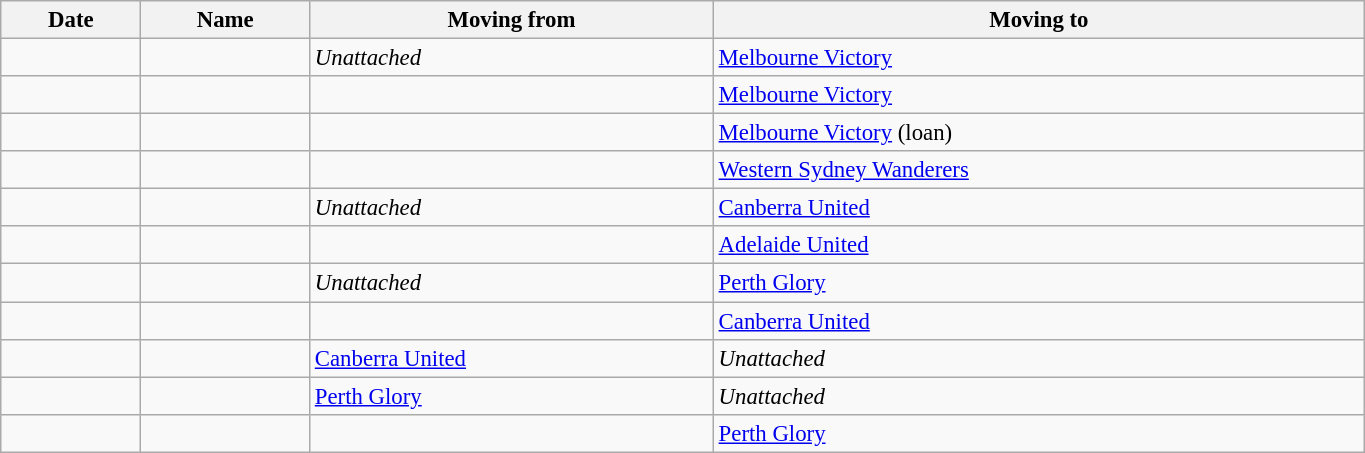<table class="wikitable sortable" style="width:72%; font-size:95%; ">
<tr>
<th>Date</th>
<th>Name</th>
<th>Moving from</th>
<th>Moving to</th>
</tr>
<tr>
<td></td>
<td></td>
<td><em>Unattached</em></td>
<td><a href='#'>Melbourne Victory</a></td>
</tr>
<tr>
<td></td>
<td></td>
<td></td>
<td><a href='#'>Melbourne Victory</a></td>
</tr>
<tr>
<td></td>
<td></td>
<td></td>
<td><a href='#'>Melbourne Victory</a> (loan)</td>
</tr>
<tr>
<td></td>
<td></td>
<td></td>
<td><a href='#'>Western Sydney Wanderers</a></td>
</tr>
<tr>
<td></td>
<td></td>
<td><em>Unattached</em></td>
<td><a href='#'>Canberra United</a></td>
</tr>
<tr>
<td></td>
<td></td>
<td></td>
<td><a href='#'>Adelaide United</a></td>
</tr>
<tr>
<td></td>
<td></td>
<td><em>Unattached</em></td>
<td><a href='#'>Perth Glory</a></td>
</tr>
<tr>
<td></td>
<td></td>
<td></td>
<td><a href='#'>Canberra United</a></td>
</tr>
<tr>
<td></td>
<td></td>
<td><a href='#'>Canberra United</a></td>
<td><em>Unattached</em></td>
</tr>
<tr>
<td></td>
<td></td>
<td><a href='#'>Perth Glory</a></td>
<td><em>Unattached</em></td>
</tr>
<tr>
<td></td>
<td></td>
<td></td>
<td><a href='#'>Perth Glory</a></td>
</tr>
</table>
